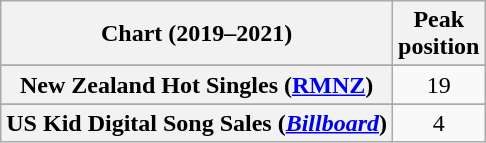<table class="wikitable sortable plainrowheaders" style="text-align:center">
<tr>
<th scope="col">Chart (2019–2021)</th>
<th scope="col">Peak<br>position</th>
</tr>
<tr>
</tr>
<tr>
</tr>
<tr>
</tr>
<tr>
</tr>
<tr>
<th scope="row">New Zealand Hot Singles (<a href='#'>RMNZ</a>)</th>
<td>19</td>
</tr>
<tr>
</tr>
<tr>
</tr>
<tr>
</tr>
<tr>
</tr>
<tr>
<th scope="row">US Kid Digital Song Sales (<em><a href='#'>Billboard</a></em>)</th>
<td>4</td>
</tr>
</table>
